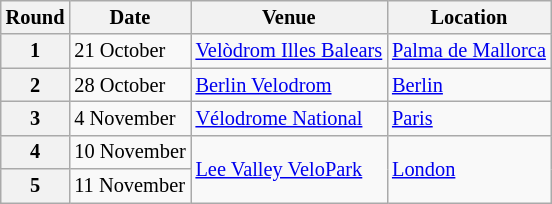<table class="wikitable plainrowheaders" style="font-size: 85%;">
<tr>
<th>Round</th>
<th>Date</th>
<th>Venue</th>
<th>Location</th>
</tr>
<tr>
<th>1</th>
<td>21 October</td>
<td> <a href='#'>Velòdrom Illes Balears</a></td>
<td><a href='#'>Palma de Mallorca</a></td>
</tr>
<tr>
<th>2</th>
<td>28 October</td>
<td> <a href='#'>Berlin Velodrom</a></td>
<td><a href='#'>Berlin</a></td>
</tr>
<tr>
<th>3</th>
<td>4 November</td>
<td> <a href='#'>Vélodrome National</a></td>
<td><a href='#'>Paris</a></td>
</tr>
<tr>
<th>4</th>
<td>10 November</td>
<td rowspan=2> <a href='#'>Lee Valley VeloPark</a></td>
<td rowspan=2><a href='#'>London</a></td>
</tr>
<tr>
<th>5</th>
<td>11 November</td>
</tr>
</table>
